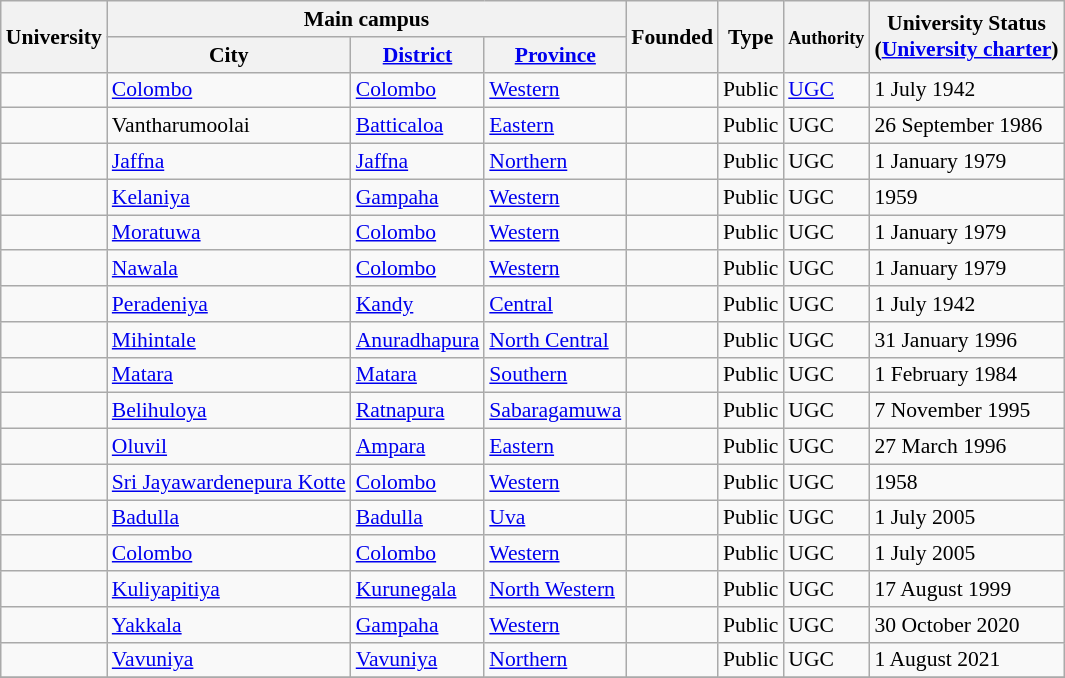<table class="wikitable plainrowheaders sortable" style="font-size:90%; text-align:left;">
<tr>
<th rowspan=2>University</th>
<th colspan=3>Main campus</th>
<th rowspan=2>Founded</th>
<th rowspan=2>Type</th>
<th rowspan=2><small>Authority</small></th>
<th rowspan=2>University Status<br>(<a href='#'>University charter</a>)</th>
</tr>
<tr>
<th>City</th>
<th><a href='#'>District</a></th>
<th><a href='#'>Province</a></th>
</tr>
<tr>
<td></td>
<td><a href='#'>Colombo</a></td>
<td><a href='#'>Colombo</a></td>
<td><a href='#'>Western</a></td>
<td align=center></td>
<td>Public</td>
<td><a href='#'>UGC</a></td>
<td>1 July 1942</td>
</tr>
<tr>
<td></td>
<td>Vantharumoolai</td>
<td><a href='#'>Batticaloa</a></td>
<td><a href='#'>Eastern</a></td>
<td align=center></td>
<td>Public</td>
<td>UGC</td>
<td>26 September 1986</td>
</tr>
<tr>
<td></td>
<td><a href='#'>Jaffna</a></td>
<td><a href='#'>Jaffna</a></td>
<td><a href='#'>Northern</a></td>
<td align=center></td>
<td>Public</td>
<td>UGC</td>
<td>1 January 1979</td>
</tr>
<tr>
<td></td>
<td><a href='#'>Kelaniya</a></td>
<td><a href='#'>Gampaha</a></td>
<td><a href='#'>Western</a></td>
<td align=center></td>
<td>Public</td>
<td>UGC</td>
<td>1959</td>
</tr>
<tr>
<td></td>
<td><a href='#'>Moratuwa</a></td>
<td><a href='#'>Colombo</a></td>
<td><a href='#'>Western</a></td>
<td align=center></td>
<td>Public</td>
<td>UGC</td>
<td>1 January 1979</td>
</tr>
<tr>
<td></td>
<td><a href='#'>Nawala</a></td>
<td><a href='#'>Colombo</a></td>
<td><a href='#'>Western</a></td>
<td align=center></td>
<td>Public</td>
<td>UGC</td>
<td>1 January 1979</td>
</tr>
<tr>
<td></td>
<td><a href='#'>Peradeniya</a></td>
<td><a href='#'>Kandy</a></td>
<td><a href='#'>Central</a></td>
<td align=center></td>
<td>Public</td>
<td>UGC</td>
<td>1 July 1942</td>
</tr>
<tr>
<td></td>
<td><a href='#'>Mihintale</a></td>
<td><a href='#'>Anuradhapura</a></td>
<td><a href='#'>North Central</a></td>
<td align=center></td>
<td>Public</td>
<td>UGC</td>
<td>31 January 1996</td>
</tr>
<tr>
<td></td>
<td><a href='#'>Matara</a></td>
<td><a href='#'>Matara</a></td>
<td><a href='#'>Southern</a></td>
<td align=center></td>
<td>Public</td>
<td>UGC</td>
<td>1 February 1984</td>
</tr>
<tr>
<td></td>
<td><a href='#'>Belihuloya</a></td>
<td><a href='#'>Ratnapura</a></td>
<td><a href='#'>Sabaragamuwa</a></td>
<td align=center></td>
<td>Public</td>
<td>UGC</td>
<td>7 November 1995</td>
</tr>
<tr>
<td></td>
<td><a href='#'>Oluvil</a></td>
<td><a href='#'>Ampara</a></td>
<td><a href='#'>Eastern</a></td>
<td align=center></td>
<td>Public</td>
<td>UGC</td>
<td>27 March 1996</td>
</tr>
<tr>
<td></td>
<td><a href='#'>Sri Jayawardenepura Kotte</a></td>
<td><a href='#'>Colombo</a></td>
<td><a href='#'>Western</a></td>
<td align=center></td>
<td>Public</td>
<td>UGC</td>
<td>1958</td>
</tr>
<tr>
<td></td>
<td><a href='#'>Badulla</a></td>
<td><a href='#'>Badulla</a></td>
<td><a href='#'>Uva</a></td>
<td align=center></td>
<td>Public</td>
<td>UGC</td>
<td>1 July 2005</td>
</tr>
<tr>
<td></td>
<td><a href='#'>Colombo</a></td>
<td><a href='#'>Colombo</a></td>
<td><a href='#'>Western</a></td>
<td align=center></td>
<td>Public</td>
<td>UGC</td>
<td>1 July 2005</td>
</tr>
<tr>
<td></td>
<td><a href='#'>Kuliyapitiya</a></td>
<td><a href='#'>Kurunegala</a></td>
<td><a href='#'>North Western</a></td>
<td align=center></td>
<td>Public</td>
<td>UGC</td>
<td>17 August 1999</td>
</tr>
<tr>
<td></td>
<td><a href='#'>Yakkala</a></td>
<td><a href='#'>Gampaha</a></td>
<td><a href='#'>Western</a></td>
<td align=center></td>
<td>Public</td>
<td>UGC</td>
<td>30 October 2020</td>
</tr>
<tr>
<td></td>
<td><a href='#'>Vavuniya</a></td>
<td><a href='#'>Vavuniya</a></td>
<td><a href='#'>Northern</a></td>
<td align=center></td>
<td>Public</td>
<td>UGC</td>
<td>1 August 2021</td>
</tr>
<tr>
</tr>
</table>
